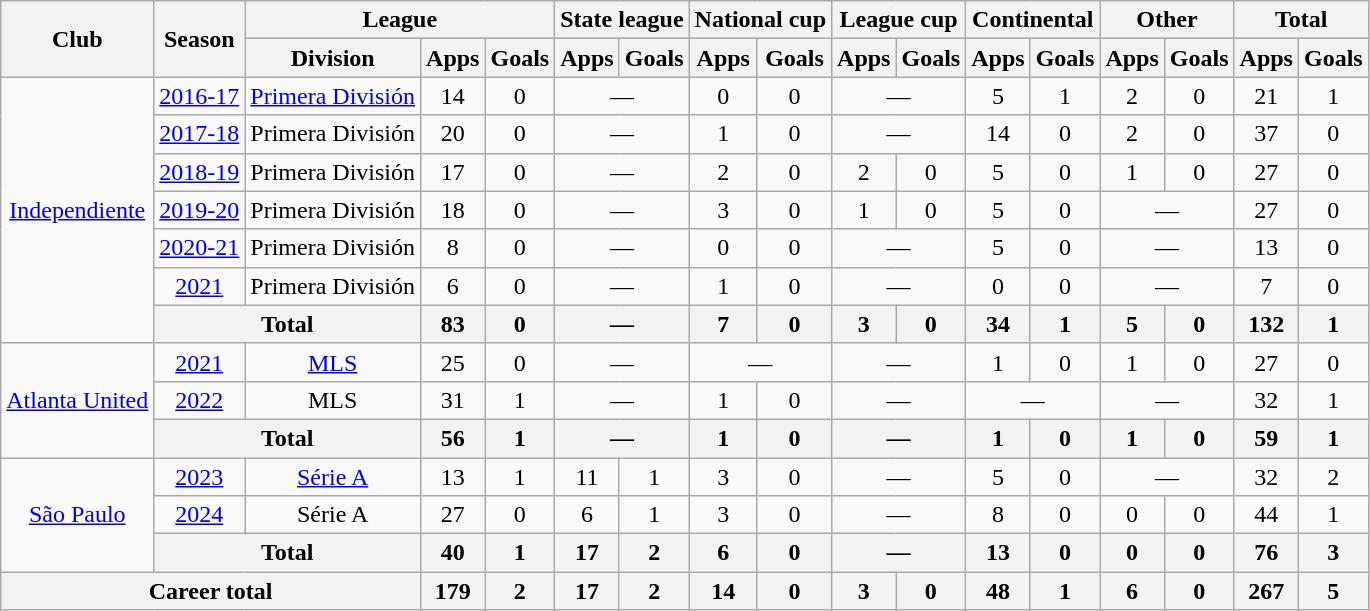<table class="wikitable" style="text-align:center">
<tr>
<th rowspan="2">Club</th>
<th rowspan="2">Season</th>
<th colspan="3">League</th>
<th colspan="2">State league</th>
<th colspan="2">National cup</th>
<th colspan="2">League cup</th>
<th colspan="2">Continental</th>
<th colspan="2">Other</th>
<th colspan="2">Total</th>
</tr>
<tr>
<th>Division</th>
<th>Apps</th>
<th>Goals</th>
<th>Apps</th>
<th>Goals</th>
<th>Apps</th>
<th>Goals</th>
<th>Apps</th>
<th>Goals</th>
<th>Apps</th>
<th>Goals</th>
<th>Apps</th>
<th>Goals</th>
<th>Apps</th>
<th>Goals</th>
</tr>
<tr>
<td rowspan="7"><a href='#'>Independiente</a></td>
<td><a href='#'>2016-17</a></td>
<td><a href='#'>Primera División</a></td>
<td>14</td>
<td>0</td>
<td colspan="2">—</td>
<td>0</td>
<td>0</td>
<td colspan="2">—</td>
<td>5</td>
<td>1</td>
<td>2</td>
<td>0</td>
<td>21</td>
<td>1</td>
</tr>
<tr>
<td><a href='#'>2017-18</a></td>
<td>Primera División</td>
<td>20</td>
<td>0</td>
<td colspan="2">—</td>
<td>1</td>
<td>0</td>
<td colspan="2">—</td>
<td>14</td>
<td>0</td>
<td>2</td>
<td>0</td>
<td>37</td>
<td>0</td>
</tr>
<tr>
<td><a href='#'>2018-19</a></td>
<td>Primera División</td>
<td>17</td>
<td>0</td>
<td colspan="2">—</td>
<td>2</td>
<td>0</td>
<td>2</td>
<td>0</td>
<td>5</td>
<td>0</td>
<td>1</td>
<td>0</td>
<td>27</td>
<td>0</td>
</tr>
<tr>
<td><a href='#'>2019-20</a></td>
<td>Primera División</td>
<td>18</td>
<td>0</td>
<td colspan="2">—</td>
<td>3</td>
<td>0</td>
<td>1</td>
<td>0</td>
<td>5</td>
<td>0</td>
<td colspan="2">—</td>
<td>27</td>
<td>0</td>
</tr>
<tr>
<td><a href='#'>2020-21</a></td>
<td>Primera División</td>
<td>8</td>
<td>0</td>
<td colspan="2">—</td>
<td>0</td>
<td>0</td>
<td colspan="2">—</td>
<td>5</td>
<td>0</td>
<td colspan="2">—</td>
<td>13</td>
<td>0</td>
</tr>
<tr>
<td><a href='#'>2021</a></td>
<td>Primera División</td>
<td>6</td>
<td>0</td>
<td colspan="2">—</td>
<td>1</td>
<td>0</td>
<td colspan="2">—</td>
<td>0</td>
<td>0</td>
<td colspan="2">—</td>
<td>7</td>
<td>0</td>
</tr>
<tr>
<th colspan="2">Total</th>
<th>83</th>
<th>0</th>
<th colspan="2">—</th>
<th>7</th>
<th>0</th>
<th>3</th>
<th>0</th>
<th>34</th>
<th>1</th>
<th>5</th>
<th>0</th>
<th>132</th>
<th>1</th>
</tr>
<tr>
<td rowspan="3"><a href='#'>Atlanta United</a></td>
<td><a href='#'>2021</a></td>
<td><a href='#'>MLS</a></td>
<td>25</td>
<td>0</td>
<td colspan="2">—</td>
<td colspan="2">—</td>
<td colspan="2">—</td>
<td>1</td>
<td>0</td>
<td>1</td>
<td>0</td>
<td>27</td>
<td>0</td>
</tr>
<tr>
<td><a href='#'>2022</a></td>
<td>MLS</td>
<td>31</td>
<td>1</td>
<td colspan="2">—</td>
<td>1</td>
<td>0</td>
<td colspan="2">—</td>
<td colspan="2">—</td>
<td colspan="2">—</td>
<td>32</td>
<td>1</td>
</tr>
<tr>
<th colspan="2">Total</th>
<th>56</th>
<th>1</th>
<th colspan="2">—</th>
<th>1</th>
<th>0</th>
<th colspan="2">—</th>
<th>1</th>
<th>0</th>
<th>1</th>
<th>0</th>
<th>59</th>
<th>1</th>
</tr>
<tr>
<td rowspan="3"><a href='#'>São Paulo</a></td>
<td><a href='#'>2023</a></td>
<td><a href='#'>Série A</a></td>
<td>13</td>
<td>1</td>
<td>11</td>
<td>1</td>
<td>3</td>
<td>0</td>
<td colspan="2">—</td>
<td>5</td>
<td>0</td>
<td colspan="2">—</td>
<td>32</td>
<td>2</td>
</tr>
<tr>
<td><a href='#'>2024</a></td>
<td>Série A</td>
<td>27</td>
<td>0</td>
<td>6</td>
<td>1</td>
<td>3</td>
<td>0</td>
<td colspan="2">—</td>
<td>8</td>
<td>0</td>
<td>0</td>
<td>0</td>
<td>44</td>
<td>1</td>
</tr>
<tr>
<th colspan="2">Total</th>
<th>40</th>
<th>1</th>
<th>17</th>
<th>2</th>
<th>6</th>
<th>0</th>
<th colspan="2">—</th>
<th>13</th>
<th>0</th>
<th>0</th>
<th>0</th>
<th>76</th>
<th>3</th>
</tr>
<tr>
<th colspan="3">Career total</th>
<th>179</th>
<th>2</th>
<th>17</th>
<th>2</th>
<th>14</th>
<th>0</th>
<th>3</th>
<th>0</th>
<th>48</th>
<th>1</th>
<th>6</th>
<th>0</th>
<th>267</th>
<th>5</th>
</tr>
</table>
